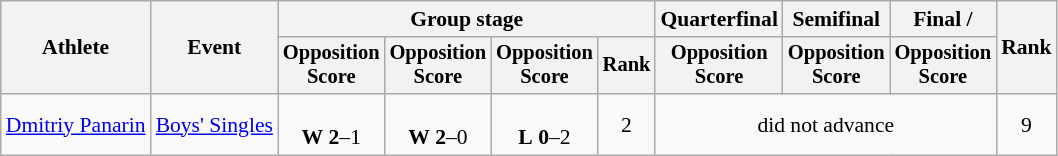<table class="wikitable" style="font-size:90%">
<tr>
<th rowspan=2>Athlete</th>
<th rowspan=2>Event</th>
<th colspan=4>Group stage</th>
<th>Quarterfinal</th>
<th>Semifinal</th>
<th>Final / </th>
<th rowspan=2>Rank</th>
</tr>
<tr style="font-size:95%">
<th>Opposition<br>Score</th>
<th>Opposition<br>Score</th>
<th>Opposition<br>Score</th>
<th>Rank</th>
<th>Opposition<br>Score</th>
<th>Opposition<br>Score</th>
<th>Opposition<br>Score</th>
</tr>
<tr align=center>
<td align=left><a href='#'>Dmitriy Panarin</a></td>
<td align=left><a href='#'>Boys' Singles</a></td>
<td><br><strong>W</strong> <strong>2</strong>–1</td>
<td><br><strong>W</strong> <strong>2</strong>–0</td>
<td><br><strong>L</strong> <strong>0</strong>–2</td>
<td>2</td>
<td colspan=3>did not advance</td>
<td>9</td>
</tr>
</table>
